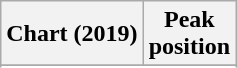<table class="wikitable sortable plainrowheaders" style="text-align:center">
<tr>
<th scope="col">Chart (2019)</th>
<th scope="col">Peak<br>position</th>
</tr>
<tr>
</tr>
<tr>
</tr>
<tr>
</tr>
<tr>
</tr>
</table>
